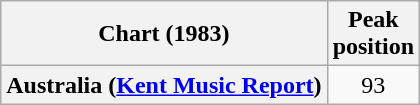<table class="wikitable plainrowheaders" style="text-align:center">
<tr>
<th scope="col">Chart (1983)</th>
<th scope="col">Peak<br>position</th>
</tr>
<tr>
<th scope="row">Australia (<a href='#'>Kent Music Report</a>)</th>
<td>93</td>
</tr>
</table>
